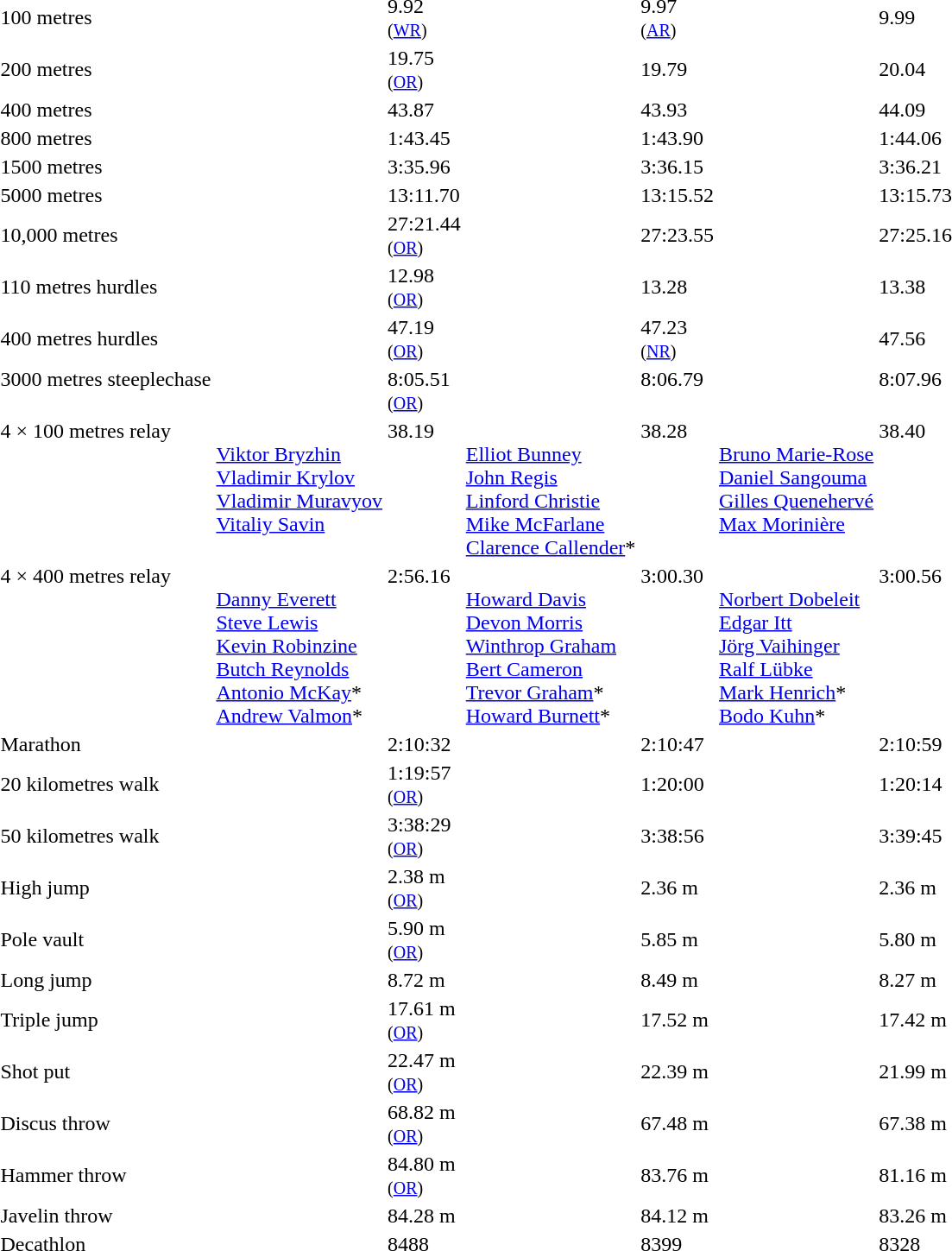<table>
<tr>
<td>100 metres<br></td>
<td></td>
<td>9.92<br><small>(<a href='#'>WR</a>)</small></td>
<td></td>
<td>9.97<br><small>(<a href='#'>AR</a>)</small></td>
<td></td>
<td>9.99</td>
</tr>
<tr>
<td>200 metres<br></td>
<td></td>
<td>19.75<br><small>(<a href='#'>OR</a>) </small></td>
<td></td>
<td>19.79</td>
<td></td>
<td>20.04</td>
</tr>
<tr>
<td>400 metres<br></td>
<td></td>
<td>43.87</td>
<td></td>
<td>43.93</td>
<td></td>
<td>44.09</td>
</tr>
<tr>
<td>800 metres<br></td>
<td></td>
<td>1:43.45</td>
<td></td>
<td>1:43.90</td>
<td></td>
<td>1:44.06</td>
</tr>
<tr>
<td>1500 metres<br></td>
<td></td>
<td>3:35.96</td>
<td></td>
<td>3:36.15</td>
<td></td>
<td>3:36.21</td>
</tr>
<tr>
<td>5000 metres<br></td>
<td></td>
<td>13:11.70</td>
<td></td>
<td>13:15.52</td>
<td></td>
<td>13:15.73</td>
</tr>
<tr>
<td>10,000 metres<br></td>
<td></td>
<td>27:21.44<br><small>(<a href='#'>OR</a>) </small></td>
<td></td>
<td>27:23.55</td>
<td></td>
<td>27:25.16</td>
</tr>
<tr>
<td>110 metres hurdles<br></td>
<td></td>
<td>12.98<br><small>(<a href='#'>OR</a>) </small></td>
<td></td>
<td>13.28</td>
<td></td>
<td>13.38</td>
</tr>
<tr>
<td>400 metres hurdles<br></td>
<td></td>
<td>47.19<br><small>(<a href='#'>OR</a>)</small></td>
<td></td>
<td>47.23<br><small>(<a href='#'>NR</a>)</small></td>
<td></td>
<td>47.56</td>
</tr>
<tr valign="top">
<td>3000 metres steeplechase<br></td>
<td></td>
<td>8:05.51<br><small>(<a href='#'>OR</a>) </small></td>
<td></td>
<td>8:06.79</td>
<td></td>
<td>8:07.96</td>
</tr>
<tr valign="top">
<td>4 × 100 metres relay<br></td>
<td><br> <a href='#'>Viktor Bryzhin</a><br> <a href='#'>Vladimir Krylov</a><br> <a href='#'>Vladimir Muravyov</a><br> <a href='#'>Vitaliy Savin</a></td>
<td>38.19</td>
<td><br> <a href='#'>Elliot Bunney</a><br> <a href='#'>John Regis</a><br> <a href='#'>Linford Christie</a><br><a href='#'>Mike McFarlane</a><br><a href='#'>Clarence Callender</a>*</td>
<td>38.28</td>
<td><br> <a href='#'>Bruno Marie-Rose</a><br> <a href='#'>Daniel Sangouma</a><br> <a href='#'>Gilles Quenehervé</a><br> <a href='#'>Max Morinière</a></td>
<td>38.40</td>
</tr>
<tr valign="top">
<td>4 × 400 metres relay<br></td>
<td><br> <a href='#'>Danny Everett</a><br><a href='#'>Steve Lewis</a><br><a href='#'>Kevin Robinzine</a><br><a href='#'>Butch Reynolds</a><br><a href='#'>Antonio McKay</a>*<br><a href='#'>Andrew Valmon</a>*</td>
<td>2:56.16</td>
<td><br> <a href='#'>Howard Davis</a><br><a href='#'>Devon Morris</a><br><a href='#'>Winthrop Graham</a><br><a href='#'>Bert Cameron</a><br><a href='#'>Trevor Graham</a>*<br><a href='#'>Howard Burnett</a>*</td>
<td>3:00.30</td>
<td><br> <a href='#'>Norbert Dobeleit</a><br><a href='#'>Edgar Itt</a><br><a href='#'>Jörg Vaihinger</a><br><a href='#'>Ralf Lübke</a><br><a href='#'>Mark Henrich</a>*<br><a href='#'>Bodo Kuhn</a>*</td>
<td>3:00.56</td>
</tr>
<tr>
<td>Marathon<br></td>
<td></td>
<td>2:10:32</td>
<td></td>
<td>2:10:47</td>
<td></td>
<td>2:10:59</td>
</tr>
<tr>
<td>20 kilometres walk<br></td>
<td></td>
<td>1:19:57<br><small>(<a href='#'>OR</a>)</small></td>
<td></td>
<td>1:20:00</td>
<td></td>
<td>1:20:14</td>
</tr>
<tr>
<td>50 kilometres walk<br></td>
<td></td>
<td>3:38:29<br><small>(<a href='#'>OR</a>)</small></td>
<td></td>
<td>3:38:56</td>
<td></td>
<td>3:39:45</td>
</tr>
<tr>
<td rowspan=2>High jump<br></td>
<td rowspan=2></td>
<td rowspan=2>2.38 m<br><small>(<a href='#'>OR</a>)</small></td>
<td rowspan=2></td>
<td rowspan=2>2.36 m</td>
<td></td>
<td rowspan=2>2.36 m</td>
</tr>
<tr>
<td></td>
</tr>
<tr>
<td>Pole vault<br></td>
<td></td>
<td>5.90 m<br><small>(<a href='#'>OR</a>)</small></td>
<td></td>
<td>5.85 m</td>
<td></td>
<td>5.80 m</td>
</tr>
<tr>
<td>Long jump<br></td>
<td></td>
<td>8.72 m</td>
<td></td>
<td>8.49 m</td>
<td></td>
<td>8.27 m</td>
</tr>
<tr>
<td>Triple jump<br></td>
<td></td>
<td>17.61 m<br><small>(<a href='#'>OR</a>)</small></td>
<td></td>
<td>17.52 m</td>
<td></td>
<td>17.42 m</td>
</tr>
<tr>
<td>Shot put<br></td>
<td></td>
<td>22.47 m<br><small>(<a href='#'>OR</a>) </small></td>
<td></td>
<td>22.39 m</td>
<td></td>
<td>21.99 m</td>
</tr>
<tr>
<td>Discus throw<br></td>
<td></td>
<td>68.82 m<br><small>(<a href='#'>OR</a>) </small></td>
<td></td>
<td>67.48 m</td>
<td></td>
<td>67.38 m</td>
</tr>
<tr>
<td>Hammer throw<br></td>
<td></td>
<td>84.80 m<br><small>(<a href='#'>OR</a>) </small></td>
<td></td>
<td>83.76 m</td>
<td></td>
<td>81.16 m</td>
</tr>
<tr>
<td>Javelin throw<br></td>
<td></td>
<td>84.28 m</td>
<td></td>
<td>84.12 m</td>
<td></td>
<td>83.26 m</td>
</tr>
<tr>
<td>Decathlon<br></td>
<td></td>
<td>8488</td>
<td></td>
<td>8399</td>
<td></td>
<td>8328</td>
</tr>
</table>
